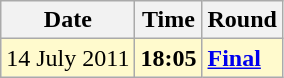<table class="wikitable">
<tr>
<th>Date</th>
<th>Time</th>
<th>Round</th>
</tr>
<tr style=background:lemonchiffon>
<td>14 July 2011</td>
<td><strong>18:05</strong></td>
<td><strong><a href='#'>Final</a></strong></td>
</tr>
</table>
